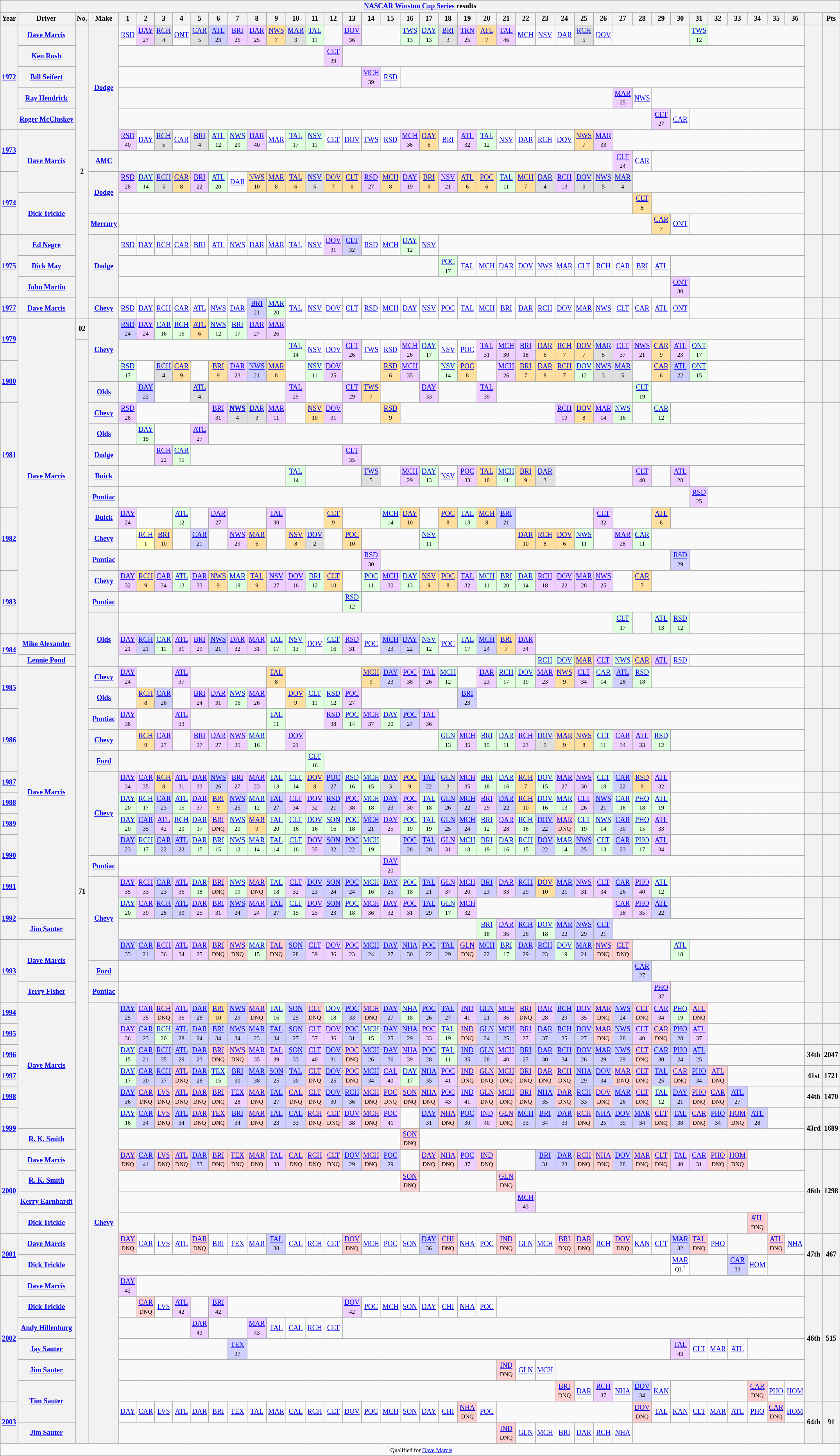<table class="wikitable" style="text-align:center; font-size:75%">
<tr>
<th colspan=45><a href='#'>NASCAR Winston Cup Series</a> results</th>
</tr>
<tr>
<th>Year</th>
<th>Driver</th>
<th>No.</th>
<th>Make</th>
<th>1</th>
<th>2</th>
<th>3</th>
<th>4</th>
<th>5</th>
<th>6</th>
<th>7</th>
<th>8</th>
<th>9</th>
<th>10</th>
<th>11</th>
<th>12</th>
<th>13</th>
<th>14</th>
<th>15</th>
<th>16</th>
<th>17</th>
<th>18</th>
<th>19</th>
<th>20</th>
<th>21</th>
<th>22</th>
<th>23</th>
<th>24</th>
<th>25</th>
<th>26</th>
<th>27</th>
<th>28</th>
<th>29</th>
<th>30</th>
<th>31</th>
<th>32</th>
<th>33</th>
<th>34</th>
<th>35</th>
<th>36</th>
<th></th>
<th>Pts</th>
</tr>
<tr>
<th rowspan=5><a href='#'>1972</a></th>
<th><a href='#'>Dave Marcis</a></th>
<th rowspan=14>2</th>
<th rowspan=6><a href='#'>Dodge</a></th>
<td><a href='#'>RSD</a></td>
<td style="background:#EFCFFF;"><a href='#'>DAY</a><br><small>27</small></td>
<td style="background:#DFDFDF;"><a href='#'>RCH</a><br><small>4</small></td>
<td><a href='#'>ONT</a></td>
<td style="background:#DFDFDF;"><a href='#'>CAR</a><br><small>5</small></td>
<td style="background:#CFCFFF;"><a href='#'>ATL</a><br><small>23</small></td>
<td style="background:#EFCFFF;"><a href='#'>BRI</a><br><small>26</small></td>
<td style="background:#EFCFFF;"><a href='#'>DAR</a><br><small>25</small></td>
<td style="background:#FFDF9F;"><a href='#'>NWS</a><br><small>7</small></td>
<td style="background:#DFDFDF;"><a href='#'>MAR</a><br><small>3</small></td>
<td style="background:#DFFFDF;"><a href='#'>TAL</a><br><small>11</small></td>
<td colspan=1></td>
<td style="background:#EFCFFF;"><a href='#'>DOV</a><br><small>36</small></td>
<td colspan=2></td>
<td style="background:#DFFFDF;"><a href='#'>TWS</a><br><small>13</small></td>
<td style="background:#DFFFDF;"><a href='#'>DAY</a><br><small>13</small></td>
<td style="background:#DFDFDF;"><a href='#'>BRI</a><br><small>3</small></td>
<td style="background:#EFCFFF;"><a href='#'>TRN</a><br><small>25</small></td>
<td style="background:#FFDF9F;"><a href='#'>ATL</a><br><small>7</small></td>
<td style="background:#EFCFFF;"><a href='#'>TAL</a><br><small>46</small></td>
<td><a href='#'>MCH</a></td>
<td><a href='#'>NSV</a></td>
<td><a href='#'>DAR</a></td>
<td style="background:#DFDFDF;"><a href='#'>RCH</a><br><small>5</small></td>
<td><a href='#'>DOV</a></td>
<td colspan=4></td>
<td style="background:#DFFFDF;"><a href='#'>TWS</a><br><small>12</small></td>
<td colspan=5></td>
<th rowspan=5></th>
<th rowspan=5></th>
</tr>
<tr>
<th><a href='#'>Ken Rush</a></th>
<td colspan=11></td>
<td style="background:#EFCFFF;"><a href='#'>CLT</a><br><small>29</small></td>
<td colspan=24></td>
</tr>
<tr>
<th><a href='#'>Bill Seifert</a></th>
<td colspan=13></td>
<td style="background:#EFCFFF;"><a href='#'>MCH</a><br><small>39</small></td>
<td><a href='#'>RSD</a></td>
<td colspan=22></td>
</tr>
<tr>
<th><a href='#'>Ray Hendrick</a></th>
<td colspan=26></td>
<td style="background:#EFCFFF;"><a href='#'>MAR</a><br><small>25</small></td>
<td><a href='#'>NWS</a></td>
<td colspan=8></td>
</tr>
<tr>
<th nowrap><a href='#'>Roger McCluskey</a></th>
<td colspan=28></td>
<td style="background:#EFCFFF;"><a href='#'>CLT</a><br><small>27</small></td>
<td><a href='#'>CAR</a></td>
<td colspan=6></td>
</tr>
<tr>
<th rowspan=2><a href='#'>1973</a></th>
<th rowspan=3><a href='#'>Dave Marcis</a></th>
<td style="background:#EFCFFF;"><a href='#'>RSD</a><br><small>40</small></td>
<td><a href='#'>DAY</a></td>
<td style="background:#DFDFDF;"><a href='#'>RCH</a><br><small>5</small></td>
<td><a href='#'>CAR</a></td>
<td style="background:#DFDFDF;"><a href='#'>BRI</a><br><small>4</small></td>
<td style="background:#DFFFDF;"><a href='#'>ATL</a><br><small>12</small></td>
<td style="background:#DFFFDF;"><a href='#'>NWS</a><br><small>20</small></td>
<td style="background:#EFCFFF;"><a href='#'>DAR</a><br><small>40</small></td>
<td><a href='#'>MAR</a></td>
<td style="background:#DFFFDF;"><a href='#'>TAL</a><br><small>17</small></td>
<td style="background:#DFFFDF;"><a href='#'>NSV</a><br><small>11</small></td>
<td><a href='#'>CLT</a></td>
<td><a href='#'>DOV</a></td>
<td><a href='#'>TWS</a></td>
<td><a href='#'>RSD</a></td>
<td style="background:#EFCFFF;"><a href='#'>MCH</a><br><small>36</small></td>
<td style="background:#FFDF9F;"><a href='#'>DAY</a><br><small>6</small></td>
<td><a href='#'>BRI</a></td>
<td style="background:#EFCFFF;"><a href='#'>ATL</a><br><small>32</small></td>
<td style="background:#DFFFDF;"><a href='#'>TAL</a><br><small>12</small></td>
<td><a href='#'>NSV</a></td>
<td><a href='#'>DAR</a></td>
<td><a href='#'>RCH</a></td>
<td><a href='#'>DOV</a></td>
<td style="background:#FFDF9F;"><a href='#'>NWS</a><br><small>7</small></td>
<td style="background:#EFCFFF;"><a href='#'>MAR</a><br><small>33</small></td>
<td colspan=10></td>
<th rowspan=2></th>
<th rowspan=2></th>
</tr>
<tr>
<th><a href='#'>AMC</a></th>
<td colspan=26></td>
<td style="background:#EFCFFF;"><a href='#'>CLT</a><br><small>24</small></td>
<td><a href='#'>CAR</a></td>
<td colspan=8></td>
</tr>
<tr>
<th rowspan=3><a href='#'>1974</a></th>
<th rowspan=2><a href='#'>Dodge</a></th>
<td style="background:#EFCFFF;"><a href='#'>RSD</a><br><small>28</small></td>
<td style="background:#DFFFDF;"><a href='#'>DAY</a><br><small>14</small></td>
<td style="background:#DFDFDF;"><a href='#'>RCH</a><br><small>5</small></td>
<td style="background:#FFDF9F;"><a href='#'>CAR</a><br><small>8</small></td>
<td style="background:#EFCFFF;"><a href='#'>BRI</a><br><small>22</small></td>
<td style="background:#DFFFDF;"><a href='#'>ATL</a><br><small>20</small></td>
<td><a href='#'>DAR</a></td>
<td style="background:#FFDF9F;"><a href='#'>NWS</a><br><small>10</small></td>
<td style="background:#FFDF9F;"><a href='#'>MAR</a><br><small>8</small></td>
<td style="background:#FFDF9F;"><a href='#'>TAL</a><br><small>6</small></td>
<td style="background:#DFDFDF;"><a href='#'>NSV</a><br><small>5</small></td>
<td style="background:#FFDF9F;"><a href='#'>DOV</a><br><small>7</small></td>
<td style="background:#FFDF9F;"><a href='#'>CLT</a><br><small>6</small></td>
<td style="background:#EFCFFF;"><a href='#'>RSD</a><br><small>27</small></td>
<td style="background:#FFDF9F;"><a href='#'>MCH</a><br><small>8</small></td>
<td style="background:#EFCFFF;"><a href='#'>DAY</a><br><small>19</small></td>
<td style="background:#FFDF9F;"><a href='#'>BRI</a><br><small>9</small></td>
<td style="background:#EFCFFF;"><a href='#'>NSV</a><br><small>21</small></td>
<td style="background:#FFDF9F;"><a href='#'>ATL</a><br><small>6</small></td>
<td style="background:#FFDF9F;"><a href='#'>POC</a><br><small>6</small></td>
<td style="background:#DFFFDF;"><a href='#'>TAL</a><br><small>11</small></td>
<td style="background:#FFDF9F;"><a href='#'>MCH</a><br><small>7</small></td>
<td style="background:#DFDFDF;"><a href='#'>DAR</a><br><small>4</small></td>
<td style="background:#EFCFFF;"><a href='#'>RCH</a><br><small>13</small></td>
<td style="background:#DFDFDF;"><a href='#'>DOV</a><br><small>5</small></td>
<td style="background:#DFDFDF;"><a href='#'>NWS</a><br><small>5</small></td>
<td style="background:#DFDFDF;"><a href='#'>MAR</a><br><small>4</small></td>
<td colspan=9></td>
<th rowspan=3></th>
<th rowspan=3></th>
</tr>
<tr>
<th rowspan=2><a href='#'>Dick Trickle</a></th>
<td colspan=27></td>
<td style="background:#FFDF9F;"><a href='#'>CLT</a><br><small>8</small></td>
<td colspan=8></td>
</tr>
<tr>
<th><a href='#'>Mercury</a></th>
<td colspan=28></td>
<td style="background:#FFDF9F;"><a href='#'>CAR</a><br><small>7</small></td>
<td><a href='#'>ONT</a></td>
<td colspan=6></td>
</tr>
<tr>
<th rowspan=3><a href='#'>1975</a></th>
<th><a href='#'>Ed Negre</a></th>
<th rowspan=3><a href='#'>Dodge</a></th>
<td><a href='#'>RSD</a></td>
<td><a href='#'>DAY</a></td>
<td><a href='#'>RCH</a></td>
<td><a href='#'>CAR</a></td>
<td><a href='#'>BRI</a></td>
<td><a href='#'>ATL</a></td>
<td><a href='#'>NWS</a></td>
<td><a href='#'>DAR</a></td>
<td><a href='#'>MAR</a></td>
<td><a href='#'>TAL</a></td>
<td><a href='#'>NSV</a></td>
<td style="background:#EFCFFF;"><a href='#'>DOV</a><br><small>31</small></td>
<td style="background:#CFCFFF;"><a href='#'>CLT</a><br><small>32</small></td>
<td><a href='#'>RSD</a></td>
<td><a href='#'>MCH</a></td>
<td style="background:#DFFFDF;"><a href='#'>DAY</a><br><small>12</small></td>
<td><a href='#'>NSV</a></td>
<td colspan=19></td>
<th rowspan=3></th>
<th rowspan=3></th>
</tr>
<tr>
<th><a href='#'>Dick May</a></th>
<td colspan=17></td>
<td style="background:#DFFFDF;"><a href='#'>POC</a><br><small>17</small></td>
<td><a href='#'>TAL</a></td>
<td><a href='#'>MCH</a></td>
<td><a href='#'>DAR</a></td>
<td><a href='#'>DOV</a></td>
<td><a href='#'>NWS</a></td>
<td><a href='#'>MAR</a></td>
<td><a href='#'>CLT</a></td>
<td><a href='#'>RCH</a></td>
<td><a href='#'>CAR</a></td>
<td><a href='#'>BRI</a></td>
<td><a href='#'>ATL</a></td>
<td colspan=7></td>
</tr>
<tr>
<th><a href='#'>John Martin</a></th>
<td colspan=29></td>
<td style="background:#EFCFFF;"><a href='#'>ONT</a><br><small>30</small></td>
<td colspan=6></td>
</tr>
<tr>
<th><a href='#'>1977</a></th>
<th><a href='#'>Dave Marcis</a></th>
<th><a href='#'>Chevy</a></th>
<td><a href='#'>RSD</a></td>
<td><a href='#'>DAY</a></td>
<td><a href='#'>RCH</a></td>
<td><a href='#'>CAR</a></td>
<td><a href='#'>ATL</a></td>
<td><a href='#'>NWS</a></td>
<td><a href='#'>DAR</a></td>
<td style="background:#CFCFFF;"><a href='#'>BRI</a><br><small>21</small></td>
<td style="background:#DFFFDF;"><a href='#'>MAR</a><br><small>20</small></td>
<td><a href='#'>TAL</a></td>
<td><a href='#'>NSV</a></td>
<td><a href='#'>DOV</a></td>
<td><a href='#'>CLT</a></td>
<td><a href='#'>RSD</a></td>
<td><a href='#'>MCH</a></td>
<td><a href='#'>DAY</a></td>
<td><a href='#'>NSV</a></td>
<td><a href='#'>POC</a></td>
<td><a href='#'>TAL</a></td>
<td><a href='#'>MCH</a></td>
<td><a href='#'>BRI</a></td>
<td><a href='#'>DAR</a></td>
<td><a href='#'>RCH</a></td>
<td><a href='#'>DOV</a></td>
<td><a href='#'>MAR</a></td>
<td><a href='#'>NWS</a></td>
<td><a href='#'>CLT</a></td>
<td><a href='#'>CAR</a></td>
<td><a href='#'>ATL</a></td>
<td><a href='#'>ONT</a></td>
<td colspan=6></td>
<th></th>
<th></th>
</tr>
<tr>
<th rowspan=2><a href='#'>1979</a></th>
<th rowspan=15><a href='#'>Dave Marcis</a></th>
<th>02</th>
<th rowspan=3><a href='#'>Chevy</a></th>
<td style="background:#CFCFFF;"><a href='#'>RSD</a><br><small>24</small></td>
<td style="background:#EFCFFF;"><a href='#'>DAY</a><br><small>24</small></td>
<td style="background:#DFFFDF;"><a href='#'>CAR</a><br><small>16</small></td>
<td style="background:#DFFFDF;"><a href='#'>RCH</a><br><small>16</small></td>
<td style="background:#FFDF9F;"><a href='#'>ATL</a><br><small>6</small></td>
<td style="background:#DFFFDF;"><a href='#'>NWS</a><br><small>12</small></td>
<td style="background:#DFFFDF;"><a href='#'>BRI</a><br><small>17</small></td>
<td style="background:#EFCFFF;"><a href='#'>DAR</a><br><small>27</small></td>
<td style="background:#EFCFFF;"><a href='#'>MAR</a><br><small>26</small></td>
<td colspan=27></td>
<th rowspan=2></th>
<th rowspan=2></th>
</tr>
<tr>
<th rowspan=53>71</th>
<td colspan=9></td>
<td style="background:#DFFFDF;"><a href='#'>TAL</a><br><small>14</small></td>
<td><a href='#'>NSV</a></td>
<td><a href='#'>DOV</a></td>
<td style="background:#EFCFFF;"><a href='#'>CLT</a><br><small>26</small></td>
<td><a href='#'>TWS</a></td>
<td><a href='#'>RSD</a></td>
<td style="background:#EFCFFF;"><a href='#'>MCH</a><br><small>26</small></td>
<td style="background:#DFFFDF;"><a href='#'>DAY</a><br><small>17</small></td>
<td><a href='#'>NSV</a></td>
<td><a href='#'>POC</a></td>
<td style="background:#EFCFFF;"><a href='#'>TAL</a><br><small>31</small></td>
<td style="background:#EFCFFF;"><a href='#'>MCH</a><br><small>30</small></td>
<td style="background:#EFCFFF;"><a href='#'>BRI</a><br><small>18</small></td>
<td style="background:#FFDF9F;"><a href='#'>DAR</a><br><small>6</small></td>
<td style="background:#FFDF9F;"><a href='#'>RCH</a><br><small>7</small></td>
<td style="background:#FFDF9F;"><a href='#'>DOV</a><br><small>7</small></td>
<td style="background:#DFDFDF;"><a href='#'>MAR</a><br><small>5</small></td>
<td style="background:#EFCFFF;"><a href='#'>CLT</a><br><small>37</small></td>
<td style="background:#EFCFFF;"><a href='#'>NWS</a><br><small>21</small></td>
<td style="background:#FFDF9F;"><a href='#'>CAR</a><br><small>9</small></td>
<td style="background:#EFCFFF;"><a href='#'>ATL</a><br><small>23</small></td>
<td style="background:#DFFFDF;"><a href='#'>ONT</a><br><small>17</small></td>
<td colspan=5></td>
</tr>
<tr>
<th rowspan=2><a href='#'>1980</a></th>
<td style="background:#DFFFDF;"><a href='#'>RSD</a><br><small>17</small></td>
<td colspan=1></td>
<td style="background:#DFDFDF;"><a href='#'>RCH</a><br><small>4</small></td>
<td style="background:#FFDF9F;"><a href='#'>CAR</a><br><small>9</small></td>
<td colspan=1></td>
<td style="background:#FFDF9F;"><a href='#'>BRI</a><br><small>9</small></td>
<td style="background:#EFCFFF;"><a href='#'>DAR</a><br><small>23</small></td>
<td style="background:#CFCFFF;"><a href='#'>NWS</a><br><small>21</small></td>
<td style="background:#FFDF9F;"><a href='#'>MAR</a><br><small>8</small></td>
<td colspan=1></td>
<td style="background:#DFFFDF;"><a href='#'>NSV</a><br><small>11</small></td>
<td style="background:#EFCFFF;"><a href='#'>DOV</a><br><small>25</small></td>
<td colspan=2></td>
<td style="background:#FFDF9F;"><a href='#'>RSD</a><br><small>6</small></td>
<td style="background:#EFCFFF;"><a href='#'>MCH</a><br><small>35</small></td>
<td colspan=1></td>
<td style="background:#DFFFDF;"><a href='#'>NSV</a><br><small>14</small></td>
<td style="background:#FFDF9F;"><a href='#'>POC</a><br><small>8</small></td>
<td colspan=1></td>
<td style="background:#EFCFFF;"><a href='#'>MCH</a><br><small>26</small></td>
<td style="background:#FFDF9F;"><a href='#'>BRI</a><br><small>7</small></td>
<td style="background:#FFDF9F;"><a href='#'>DAR</a><br><small>8</small></td>
<td style="background:#FFDF9F;"><a href='#'>RCH</a><br><small>7</small></td>
<td style="background:#DFFFDF;"><a href='#'>DOV</a><br><small>12</small></td>
<td style="background:#DFDFDF;"><a href='#'>NWS</a><br><small>3</small></td>
<td style="background:#DFDFDF;"><a href='#'>MAR</a><br><small>5</small></td>
<td colspan=1></td>
<td style="background:#FFDF9F;"><a href='#'>CAR</a><br><small>6</small></td>
<td style="background:#CFCFFF;"><a href='#'>ATL</a><br><small>22</small></td>
<td style="background:#DFFFDF;"><a href='#'>ONT</a><br><small>15</small></td>
<td colspan=5></td>
<th rowspan=2></th>
<th rowspan=2></th>
</tr>
<tr>
<th><a href='#'>Olds</a></th>
<td colspan=1></td>
<td style="background:#CFCFFF;"><a href='#'>DAY</a><br><small>22</small></td>
<td colspan=2></td>
<td style="background:#DFDFDF;"><a href='#'>ATL</a><br><small>4</small></td>
<td colspan=4></td>
<td style="background:#EFCFFF;"><a href='#'>TAL</a><br><small>29</small></td>
<td colspan=2></td>
<td style="background:#EFCFFF;"><a href='#'>CLT</a><br><small>29</small></td>
<td style="background:#FFDF9F;"><a href='#'>TWS</a><br><small>7</small></td>
<td colspan=2></td>
<td style="background:#EFCFFF;"><a href='#'>DAY</a><br><small>33</small></td>
<td colspan=2></td>
<td style="background:#EFCFFF;"><a href='#'>TAL</a><br><small>39</small></td>
<td colspan=7></td>
<td style="background:#DFFFDF;"><a href='#'>CLT</a><br><small>19</small></td>
<td colspan=8></td>
</tr>
<tr>
<th rowspan=5><a href='#'>1981</a></th>
<th><a href='#'>Chevy</a></th>
<td style="background:#EFCFFF;"><a href='#'>RSD</a><br><small>28</small></td>
<td colspan=4></td>
<td style="background:#EFCFFF;"><a href='#'>BRI</a><br><small>31</small></td>
<td style="background:#DFDFDF;"><strong><a href='#'>NWS</a></strong><br><small>4</small></td>
<td style="background:#DFDFDF;"><a href='#'>DAR</a><br><small>3</small></td>
<td style="background:#EFCFFF;"><a href='#'>MAR</a><br><small>11</small></td>
<td colspan=1></td>
<td style="background:#FFDF9F;"><a href='#'>NSV</a><br><small>10</small></td>
<td style="background:#EFCFFF;"><a href='#'>DOV</a><br><small>31</small></td>
<td colspan=2></td>
<td style="background:#FFDF9F;"><a href='#'>RSD</a><br><small>9</small></td>
<td colspan=8></td>
<td style="background:#EFCFFF;"><a href='#'>RCH</a><br><small>19</small></td>
<td style="background:#FFDF9F;"><a href='#'>DOV</a><br><small>8</small></td>
<td style="background:#EFCFFF;"><a href='#'>MAR</a><br><small>14</small></td>
<td style="background:#DFFFDF;"><a href='#'>NWS</a><br><small>16</small></td>
<td colspan=1></td>
<td style="background:#DFFFDF;"><a href='#'>CAR</a><br><small>12</small></td>
<td colspan=7></td>
<th rowspan=5></th>
<th rowspan=5></th>
</tr>
<tr>
<th><a href='#'>Olds</a></th>
<td colspan=1></td>
<td style="background:#DFFFDF;"><a href='#'>DAY</a><br><small>15</small></td>
<td colspan=2></td>
<td style="background:#EFCFFF;"><a href='#'>ATL</a><br><small>27</small></td>
<td colspan=31></td>
</tr>
<tr>
<th><a href='#'>Dodge</a></th>
<td colspan=2></td>
<td style="background:#EFCFFF;"><a href='#'>RCH</a><br><small>22</small></td>
<td style="background:#DFFFDF;"><a href='#'>CAR</a><br><small>15</small></td>
<td colspan=8></td>
<td style="background:#EFCFFF;"><a href='#'>CLT</a><br><small>35</small></td>
<td colspan=23></td>
</tr>
<tr>
<th><a href='#'>Buick</a></th>
<td colspan=9></td>
<td style="background:#DFFFDF;"><a href='#'>TAL</a><br><small>14</small></td>
<td colspan=3></td>
<td style="background:#DFDFDF;"><a href='#'>TWS</a><br><small>5</small></td>
<td colspan=1></td>
<td style="background:#EFCFFF;"><a href='#'>MCH</a><br><small>29</small></td>
<td style="background:#DFFFDF;"><a href='#'>DAY</a><br><small>13</small></td>
<td><a href='#'>NSV</a></td>
<td style="background:#EFCFFF;"><a href='#'>POC</a><br><small>33</small></td>
<td style="background:#FFDF9F;"><a href='#'>TAL</a><br><small>10</small></td>
<td style="background:#DFFFDF;"><a href='#'>MCH</a><br><small>11</small></td>
<td style="background:#FFDF9F;"><a href='#'>BRI</a><br><small>9</small></td>
<td style="background:#DFDFDF;"><a href='#'>DAR</a><br><small>3</small></td>
<td colspan=4></td>
<td style="background:#EFCFFF;"><a href='#'>CLT</a><br><small>40</small></td>
<td colspan=1></td>
<td style="background:#EFCFFF;"><a href='#'>ATL</a><br><small>28</small></td>
<td colspan=6></td>
</tr>
<tr>
<th><a href='#'>Pontiac</a></th>
<td colspan=30></td>
<td style="background:#EFCFFF;"><a href='#'>RSD</a><br><small>25</small></td>
<td colspan=5></td>
</tr>
<tr>
<th rowspan=3><a href='#'>1982</a></th>
<th><a href='#'>Buick</a></th>
<td style="background:#EFCFFF;"><a href='#'>DAY</a><br><small>24</small></td>
<td colspan=2></td>
<td style="background:#DFFFDF;"><a href='#'>ATL</a><br><small>12</small></td>
<td colspan=1></td>
<td style="background:#EFCFFF;"><a href='#'>DAR</a><br><small>27</small></td>
<td colspan=2></td>
<td style="background:#EFCFFF;"><a href='#'>TAL</a><br><small>30</small></td>
<td colspan=2></td>
<td style="background:#FFDF9F;"><a href='#'>CLT</a><br><small>9</small></td>
<td colspan=2></td>
<td style="background:#DFFFDF;"><a href='#'>MCH</a><br><small>14</small></td>
<td style="background:#FFDF9F;"><a href='#'>DAY</a><br><small>10</small></td>
<td colspan=1></td>
<td style="background:#FFDF9F;"><a href='#'>POC</a><br><small>8</small></td>
<td style="background:#DFFFDF;"><a href='#'>TAL</a><br><small>13</small></td>
<td style="background:#FFDF9F;"><a href='#'>MCH</a><br><small>8</small></td>
<td style="background:#CFCFFF;"><a href='#'>BRI</a><br><small>21</small></td>
<td colspan=4></td>
<td style="background:#EFCFFF;"><a href='#'>CLT</a><br><small>32</small></td>
<td colspan=2></td>
<td style="background:#FFDF9F;"><a href='#'>ATL</a><br><small>6</small></td>
<td colspan=7></td>
<th rowspan=3></th>
<th rowspan=3></th>
</tr>
<tr>
<th><a href='#'>Chevy</a></th>
<td colspan=1></td>
<td style="background:#FFFFBF;"><a href='#'>RCH</a><br><small>1</small></td>
<td style="background:#FFDF9F;"><a href='#'>BRI</a><br><small>10</small></td>
<td colspan=1></td>
<td style="background:#CFCFFF;"><a href='#'>CAR</a><br><small>21</small></td>
<td colspan=1></td>
<td style="background:#EFCFFF;"><a href='#'>NWS</a><br><small>29</small></td>
<td style="background:#FFDF9F;"><a href='#'>MAR</a><br><small>6</small></td>
<td colspan=1></td>
<td style="background:#FFDF9F;"><a href='#'>NSV</a><br><small>8</small></td>
<td style="background:#DFDFDF;"><a href='#'>DOV</a><br><small>2</small></td>
<td colspan=1></td>
<td style="background:#FFDF9F;"><a href='#'>POC</a><br><small>10</small></td>
<td colspan=3></td>
<td style="background:#DFFFDF;"><a href='#'>NSV</a><br><small>11</small></td>
<td colspan=4></td>
<td style="background:#FFDF9F;"><a href='#'>DAR</a><br><small>10</small></td>
<td style="background:#FFDF9F;"><a href='#'>RCH</a><br><small>8</small></td>
<td style="background:#FFDF9F;"><a href='#'>DOV</a><br><small>6</small></td>
<td style="background:#DFFFDF;"><a href='#'>NWS</a><br><small>11</small></td>
<td colspan=1></td>
<td style="background:#EFCFFF;"><a href='#'>MAR</a><br><small>28</small></td>
<td style="background:#DFFFDF;"><a href='#'>CAR</a><br><small>11</small></td>
<td colspan=8></td>
</tr>
<tr>
<th><a href='#'>Pontiac</a></th>
<td colspan=13></td>
<td style="background:#EFCFFF;"><a href='#'>RSD</a><br><small>30</small></td>
<td colspan=15></td>
<td style="background:#CFCFFF;"><a href='#'>RSD</a><br><small>29</small></td>
<td colspan=6></td>
</tr>
<tr>
<th rowspan=3><a href='#'>1983</a></th>
<th><a href='#'>Chevy</a></th>
<td style="background:#EFCFFF;"><a href='#'>DAY</a><br><small>32</small></td>
<td style="background:#FFDF9F;"><a href='#'>RCH</a><br><small>9</small></td>
<td style="background:#EFCFFF;"><a href='#'>CAR</a><br><small>34</small></td>
<td style="background:#DFFFDF;"><a href='#'>ATL</a><br><small>13</small></td>
<td style="background:#EFCFFF;"><a href='#'>DAR</a><br><small>33</small></td>
<td style="background:#FFDF9F;"><a href='#'>NWS</a><br><small>9</small></td>
<td style="background:#DFFFDF;"><a href='#'>MAR</a><br><small>19</small></td>
<td style="background:#FFDF9F;"><a href='#'>TAL</a><br><small>9</small></td>
<td style="background:#EFCFFF;"><a href='#'>NSV</a><br><small>27</small></td>
<td style="background:#EFCFFF;"><a href='#'>DOV</a><br><small>16</small></td>
<td style="background:#DFFFDF;"><a href='#'>BRI</a><br><small>12</small></td>
<td style="background:#FFDF9F;"><a href='#'>CLT</a><br><small>10</small></td>
<td colspan=1></td>
<td style="background:#DFFFDF;"><a href='#'>POC</a><br><small>11</small></td>
<td style="background:#EFCFFF;"><a href='#'>MCH</a><br><small>30</small></td>
<td style="background:#DFFFDF;"><a href='#'>DAY</a><br><small>13</small></td>
<td style="background:#FFDF9F;"><a href='#'>NSV</a><br><small>9</small></td>
<td style="background:#FFDF9F;"><a href='#'>POC</a><br><small>8</small></td>
<td style="background:#EFCFFF;"><a href='#'>TAL</a><br><small>32</small></td>
<td style="background:#DFFFDF;"><a href='#'>MCH</a><br><small>11</small></td>
<td style="background:#DFFFDF;"><a href='#'>BRI</a><br><small>20</small></td>
<td style="background:#DFFFDF;"><a href='#'>DAR</a><br><small>14</small></td>
<td style="background:#EFCFFF;"><a href='#'>RCH</a><br><small>18</small></td>
<td style="background:#EFCFFF;"><a href='#'>DOV</a><br><small>22</small></td>
<td style="background:#EFCFFF;"><a href='#'>MAR</a><br><small>28</small></td>
<td style="background:#EFCFFF;"><a href='#'>NWS</a><br><small>25</small></td>
<td colspan=1></td>
<td style="background:#FFDF9F;"><a href='#'>CAR</a><br><small>7</small></td>
<td colspan=8></td>
<th rowspan=3></th>
<th rowspan=3></th>
</tr>
<tr>
<th><a href='#'>Pontiac</a></th>
<td colspan=12></td>
<td style="background:#DFFFDF;"><a href='#'>RSD</a><br><small>12</small></td>
<td colspan=23></td>
</tr>
<tr>
<th rowspan=3><a href='#'>Olds</a></th>
<td colspan=26></td>
<td style="background:#DFFFDF;"><a href='#'>CLT</a><br><small>17</small></td>
<td colspan=1></td>
<td style="background:#DFFFDF;"><a href='#'>ATL</a><br><small>13</small></td>
<td style="background:#DFFFDF;"><a href='#'>RSD</a><br><small>12</small></td>
<td colspan=6></td>
</tr>
<tr>
<th rowspan=2><a href='#'>1984</a></th>
<th><a href='#'>Mike Alexander</a></th>
<td style="background:#EFCFFF;"><a href='#'>DAY</a><br><small>21</small></td>
<td style="background:#CFCFFF;"><a href='#'>RCH</a><br><small>21</small></td>
<td style="background:#DFFFDF;"><a href='#'>CAR</a><br><small>11</small></td>
<td style="background:#EFCFFF;"><a href='#'>ATL</a><br><small>31</small></td>
<td style="background:#EFCFFF;"><a href='#'>BRI</a><br><small>29</small></td>
<td style="background:#CFCFFF;"><a href='#'>NWS</a><br><small>21</small></td>
<td style="background:#EFCFFF;"><a href='#'>DAR</a><br><small>32</small></td>
<td style="background:#EFCFFF;"><a href='#'>MAR</a><br><small>31</small></td>
<td style="background:#DFFFDF;"><a href='#'>TAL</a><br><small>17</small></td>
<td style="background:#DFFFDF;"><a href='#'>NSV</a><br><small>13</small></td>
<td><a href='#'>DOV</a></td>
<td style="background:#DFFFDF;"><a href='#'>CLT</a><br><small>16</small></td>
<td style="background:#EFCFFF;"><a href='#'>RSD</a><br><small>31</small></td>
<td><a href='#'>POC</a></td>
<td style="background:#CFCFFF;"><a href='#'>MCH</a><br><small>23</small></td>
<td style="background:#CFCFFF;"><a href='#'>DAY</a><br><small>22</small></td>
<td style="background:#DFFFDF;"><a href='#'>NSV</a><br><small>12</small></td>
<td><a href='#'>POC</a></td>
<td style="background:#DFFFDF;"><a href='#'>TAL</a><br><small>17</small></td>
<td style="background:#CFCFFF;"><a href='#'>MCH</a><br><small>24</small></td>
<td style="background:#FFDF9F;"><a href='#'>BRI</a><br><small>7</small></td>
<td style="background:#EFCFFF;"><a href='#'>DAR</a><br><small>34</small></td>
<td colspan=14></td>
<th rowspan=2></th>
<th rowspan=2></th>
</tr>
<tr>
<th><a href='#'>Lennie Pond</a></th>
<td colspan=22></td>
<td style="background:#DFFFDF;"><a href='#'>RCH</a><br></td>
<td style="background:#DFFFDF;"><a href='#'>DOV</a><br></td>
<td style="background:#FFDF9F;"><a href='#'>MAR</a><br></td>
<td style="background:#EFCFFF;"><a href='#'>CLT</a><br></td>
<td style="background:#DFFFDF;"><a href='#'>NWS</a><br></td>
<td style="background:#FFDF9F;"><a href='#'>CAR</a><br></td>
<td style="background:#EFCFFF;"><a href='#'>ATL</a><br></td>
<td><a href='#'>RSD</a></td>
<td colspan=6></td>
</tr>
<tr>
<th rowspan=2><a href='#'>1985</a></th>
<th rowspan=12><a href='#'>Dave Marcis</a></th>
<th><a href='#'>Chevy</a></th>
<td style="background:#EFCFFF;"><a href='#'>DAY</a><br><small>24</small></td>
<td colspan=2></td>
<td style="background:#EFCFFF;"><a href='#'>ATL</a><br><small>37</small></td>
<td colspan=4></td>
<td style="background:#FFDF9F;"><a href='#'>TAL</a><br><small>8</small></td>
<td colspan=4></td>
<td style="background:#FFDF9F;"><a href='#'>MCH</a><br><small>9</small></td>
<td style="background:#CFCFFF;"><a href='#'>DAY</a><br><small>23</small></td>
<td style="background:#EFCFFF;"><a href='#'>POC</a><br><small>38</small></td>
<td style="background:#EFCFFF;"><a href='#'>TAL</a><br><small>26</small></td>
<td style="background:#DFFFDF;"><a href='#'>MCH</a><br><small>12</small></td>
<td colspan=1></td>
<td style="background:#EFCFFF;"><a href='#'>DAR</a><br><small>23</small></td>
<td style="background:#DFFFDF;"><a href='#'>RCH</a><br><small>17</small></td>
<td style="background:#DFFFDF;"><a href='#'>DOV</a><br><small>19</small></td>
<td style="background:#EFCFFF;"><a href='#'>MAR</a><br><small>23</small></td>
<td style="background:#FFDF9F;"><a href='#'>NWS</a><br><small>9</small></td>
<td style="background:#EFCFFF;"><a href='#'>CLT</a><br><small>34</small></td>
<td style="background:#DFFFDF;"><a href='#'>CAR</a><br><small>14</small></td>
<td style="background:#CFCFFF;"><a href='#'>ATL</a><br><small>28</small></td>
<td style="background:#DFFFDF;"><a href='#'>RSD</a><br><small>18</small></td>
<td colspan=8></td>
<th rowspan=2></th>
<th rowspan=2></th>
</tr>
<tr>
<th><a href='#'>Olds</a></th>
<td colspan=1></td>
<td style="background:#FFDF9F;"><a href='#'>RCH</a><br><small>8</small></td>
<td style="background:#CFCFFF;"><a href='#'>CAR</a><br><small>26</small></td>
<td colspan=1></td>
<td style="background:#EFCFFF;"><a href='#'>BRI</a><br><small>24</small></td>
<td style="background:#EFCFFF;"><a href='#'>DAR</a><br><small>31</small></td>
<td style="background:#DFFFDF;"><a href='#'>NWS</a><br><small>16</small></td>
<td style="background:#EFCFFF;"><a href='#'>MAR</a><br><small>26</small></td>
<td colspan=1></td>
<td style="background:#FFDF9F;"><a href='#'>DOV</a><br><small>9</small></td>
<td style="background:#DFFFDF;"><a href='#'>CLT</a><br><small>11</small></td>
<td style="background:#DFFFDF;"><a href='#'>RSD</a><br><small>12</small></td>
<td style="background:#EFCFFF;"><a href='#'>POC</a><br><small>27</small></td>
<td colspan=5></td>
<td style="background:#CFCFFF;"><a href='#'>BRI</a><br><small>23</small></td>
<td colspan=17></td>
</tr>
<tr>
<th rowspan=3><a href='#'>1986</a></th>
<th><a href='#'>Pontiac</a></th>
<td style="background:#EFCFFF;"><a href='#'>DAY</a><br><small>38</small></td>
<td colspan=2></td>
<td style="background:#EFCFFF;"><a href='#'>ATL</a><br><small>33</small></td>
<td colspan=4></td>
<td style="background:#DFFFDF;"><a href='#'>TAL</a><br><small>11</small></td>
<td colspan=2></td>
<td style="background:#EFCFFF;"><a href='#'>RSD</a><br><small>38</small></td>
<td style="background:#DFFFDF;"><a href='#'>POC</a><br><small>14</small></td>
<td style="background:#EFCFFF;"><a href='#'>MCH</a><br><small>37</small></td>
<td style="background:#DFFFDF;"><a href='#'>DAY</a><br><small>20</small></td>
<td style="background:#CFCFFF;"><a href='#'>POC</a><br><small>24</small></td>
<td style="background:#EFCFFF;"><a href='#'>TAL</a><br><small>36</small></td>
<td colspan=19></td>
<th rowspan=3></th>
<th rowspan=3></th>
</tr>
<tr>
<th><a href='#'>Chevy</a></th>
<td colspan=1></td>
<td style="background:#FFDF9F;"><a href='#'>RCH</a><br><small>9</small></td>
<td style="background:#EFCFFF;"><a href='#'>CAR</a><br><small>27</small></td>
<td colspan=1></td>
<td style="background:#EFCFFF;"><a href='#'>BRI</a><br><small>27</small></td>
<td style="background:#EFCFFF;"><a href='#'>DAR</a><br><small>27</small></td>
<td style="background:#EFCFFF;"><a href='#'>NWS</a><br><small>25</small></td>
<td style="background:#DFFFDF;"><a href='#'>MAR</a><br><small>16</small></td>
<td colspan=1></td>
<td style="background:#EFCFFF;"><a href='#'>DOV</a><br><small>21</small></td>
<td colspan=7></td>
<td style="background:#DFFFDF;"><a href='#'>GLN</a><br><small>13</small></td>
<td style="background:#EFCFFF;"><a href='#'>MCH</a><br><small>35</small></td>
<td style="background:#DFFFDF;"><a href='#'>BRI</a><br><small>15</small></td>
<td style="background:#DFFFDF;"><a href='#'>DAR</a><br><small>11</small></td>
<td style="background:#EFCFFF;"><a href='#'>RCH</a><br><small>23</small></td>
<td style="background:#DFDFDF;"><a href='#'>DOV</a><br><small>5</small></td>
<td style="background:#FFDF9F;"><a href='#'>MAR</a><br><small>9</small></td>
<td style="background:#FFDF9F;"><a href='#'>NWS</a><br><small>8</small></td>
<td style="background:#DFFFDF;"><a href='#'>CLT</a><br><small>11</small></td>
<td style="background:#EFCFFF;"><a href='#'>CAR</a><br><small>34</small></td>
<td style="background:#EFCFFF;"><a href='#'>ATL</a><br><small>33</small></td>
<td style="background:#DFFFDF;"><a href='#'>RSD</a><br><small>12</small></td>
<td colspan=7></td>
</tr>
<tr>
<th><a href='#'>Ford</a></th>
<td colspan=10></td>
<td style="background:#DFFFDF;"><a href='#'>CLT</a><br><small>16</small></td>
<td colspan=25></td>
</tr>
<tr>
<th><a href='#'>1987</a></th>
<th rowspan=4><a href='#'>Chevy</a></th>
<td style="background:#EFCFFF;"><a href='#'>DAY</a><br><small>34</small></td>
<td style="background:#EFCFFF;"><a href='#'>CAR</a><br><small>35</small></td>
<td style="background:#FFDF9F;"><a href='#'>RCH</a><br><small>8</small></td>
<td style="background:#EFCFFF;"><a href='#'>ATL</a><br><small>31</small></td>
<td style="background:#EFCFFF;"><a href='#'>DAR</a><br><small>33</small></td>
<td style="background:#CFCFFF;"><a href='#'>NWS</a><br><small>26</small></td>
<td style="background:#EFCFFF;"><a href='#'>BRI</a><br><small>27</small></td>
<td style="background:#EFCFFF;"><a href='#'>MAR</a><br><small>23</small></td>
<td style="background:#DFFFDF;"><a href='#'>TAL</a><br><small>13</small></td>
<td style="background:#DFFFDF;"><a href='#'>CLT</a><br><small>14</small></td>
<td style="background:#FFDF9F;"><a href='#'>DOV</a><br><small>8</small></td>
<td style="background:#CFCFFF;"><a href='#'>POC</a><br><small>27</small></td>
<td style="background:#DFFFDF;"><a href='#'>RSD</a><br><small>16</small></td>
<td style="background:#DFFFDF;"><a href='#'>MCH</a><br><small>15</small></td>
<td style="background:#DFDFDF;"><a href='#'>DAY</a><br><small>3</small></td>
<td style="background:#FFDF9F;"><a href='#'>POC</a><br><small>9</small></td>
<td style="background:#CFCFFF;"><a href='#'>TAL</a><br><small>22</small></td>
<td style="background:#DFDFDF;"><a href='#'>GLN</a><br><small>3</small></td>
<td style="background:#EFCFFF;"><a href='#'>MCH</a><br><small>35</small></td>
<td style="background:#DFFFDF;"><a href='#'>BRI</a><br><small>18</small></td>
<td style="background:#DFFFDF;"><a href='#'>DAR</a><br><small>16</small></td>
<td style="background:#FFDF9F;"><a href='#'>RCH</a><br><small>7</small></td>
<td style="background:#DFFFDF;"><a href='#'>DOV</a><br><small>15</small></td>
<td style="background:#EFCFFF;"><a href='#'>MAR</a><br><small>27</small></td>
<td style="background:#EFCFFF;"><a href='#'>NWS</a><br><small>30</small></td>
<td style="background:#DFFFDF;"><a href='#'>CLT</a><br><small>18</small></td>
<td style="background:#CFCFFF;"><a href='#'>CAR</a><br><small>22</small></td>
<td style="background:#FFDF9F;"><a href='#'>RSD</a><br><small>9</small></td>
<td style="background:#EFCFFF;"><a href='#'>ATL</a><br><small>32</small></td>
<td colspan=7></td>
<th></th>
<th></th>
</tr>
<tr>
<th><a href='#'>1988</a></th>
<td style="background:#DFFFDF;"><a href='#'>DAY</a><br><small>20</small></td>
<td style="background:#DFFFDF;"><a href='#'>RCH</a><br><small>17</small></td>
<td style="background:#CFCFFF;"><a href='#'>CAR</a><br><small>23</small></td>
<td style="background:#DFFFDF;"><a href='#'>ATL</a><br><small>15</small></td>
<td style="background:#EFCFFF;"><a href='#'>DAR</a><br><small>37</small></td>
<td style="background:#FFDF9F;"><a href='#'>BRI</a><br><small>9</small></td>
<td style="background:#CFCFFF;"><a href='#'>NWS</a><br><small>25</small></td>
<td style="background:#DFFFDF;"><a href='#'>MAR</a><br><small>12</small></td>
<td style="background:#CFCFFF;"><a href='#'>TAL</a><br><small>27</small></td>
<td style="background:#EFCFFF;"><a href='#'>CLT</a><br><small>34</small></td>
<td style="background:#EFCFFF;"><a href='#'>DOV</a><br><small>32</small></td>
<td style="background:#CFCFFF;"><a href='#'>RSD</a><br><small>21</small></td>
<td style="background:#EFCFFF;"><a href='#'>POC</a><br><small>38</small></td>
<td style="background:#DFFFDF;"><a href='#'>MCH</a><br><small>18</small></td>
<td style="background:#CFCFFF;"><a href='#'>DAY</a><br><small>23</small></td>
<td style="background:#EFCFFF;"><a href='#'>POC</a><br><small>30</small></td>
<td style="background:#DFFFDF;"><a href='#'>TAL</a><br><small>18</small></td>
<td style="background:#CFCFFF;"><a href='#'>GLN</a><br><small>26</small></td>
<td style="background:#CFCFFF;"><a href='#'>MCH</a><br><small>22</small></td>
<td style="background:#EFCFFF;"><a href='#'>BRI</a><br><small>29</small></td>
<td style="background:#CFCFFF;"><a href='#'>DAR</a><br><small>22</small></td>
<td style="background:#FFDF9F;"><a href='#'>RCH</a><br><small>10</small></td>
<td style="background:#DFFFDF;"><a href='#'>DOV</a><br><small>16</small></td>
<td style="background:#DFFFDF;"><a href='#'>MAR</a><br><small>13</small></td>
<td style="background:#EFCFFF;"><a href='#'>CLT</a><br><small>26</small></td>
<td style="background:#CFCFFF;"><a href='#'>NWS</a><br><small>21</small></td>
<td style="background:#DFFFDF;"><a href='#'>CAR</a><br><small>16</small></td>
<td style="background:#DFFFDF;"><a href='#'>PHO</a><br><small>18</small></td>
<td style="background:#DFFFDF;"><a href='#'>ATL</a><br><small>19</small></td>
<td colspan=7></td>
<th></th>
<th></th>
</tr>
<tr>
<th><a href='#'>1989</a></th>
<td style="background:#DFFFDF;"><a href='#'>DAY</a><br><small>20</small></td>
<td style="background:#CFCFFF;"><a href='#'>CAR</a><br><small>35</small></td>
<td style="background:#EFCFFF;"><a href='#'>ATL</a><br><small>42</small></td>
<td style="background:#DFFFDF;"><a href='#'>RCH</a><br><small>20</small></td>
<td style="background:#DFFFDF;"><a href='#'>DAR</a><br><small>17</small></td>
<td style="background:#FFCFCF;"><a href='#'>BRI</a><br><small>DNQ</small></td>
<td style="background:#DFFFDF;"><a href='#'>NWS</a><br><small>20</small></td>
<td style="background:#FFDF9F;"><a href='#'>MAR</a><br><small>9</small></td>
<td style="background:#DFFFDF;"><a href='#'>TAL</a><br><small>20</small></td>
<td style="background:#DFFFDF;"><a href='#'>CLT</a><br><small>16</small></td>
<td style="background:#DFFFDF;"><a href='#'>DOV</a><br><small>16</small></td>
<td style="background:#DFFFDF;"><a href='#'>SON</a><br><small>16</small></td>
<td style="background:#DFFFDF;"><a href='#'>POC</a><br><small>18</small></td>
<td style="background:#CFCFFF;"><a href='#'>MCH</a><br><small>21</small></td>
<td style="background:#EFCFFF;"><a href='#'>DAY</a><br><small>25</small></td>
<td style="background:#DFFFDF;"><a href='#'>POC</a><br><small>19</small></td>
<td style="background:#DFFFDF;"><a href='#'>TAL</a><br><small>19</small></td>
<td style="background:#CFCFFF;"><a href='#'>GLN</a><br><small>25</small></td>
<td style="background:#CFCFFF;"><a href='#'>MCH</a><br><small>24</small></td>
<td style="background:#DFFFDF;"><a href='#'>BRI</a><br><small>12</small></td>
<td style="background:#EFCFFF;"><a href='#'>DAR</a><br><small>28</small></td>
<td style="background:#DFFFDF;"><a href='#'>RCH</a><br><small>16</small></td>
<td style="background:#CFCFFF;"><a href='#'>DOV</a><br><small>22</small></td>
<td style="background:#FFCFCF;"><a href='#'>MAR</a><br><small>DNQ</small></td>
<td style="background:#DFFFDF;"><a href='#'>CLT</a><br><small>19</small></td>
<td style="background:#DFFFDF;"><a href='#'>NWS</a><br><small>14</small></td>
<td style="background:#CFCFFF;"><a href='#'>CAR</a><br><small>30</small></td>
<td style="background:#DFFFDF;"><a href='#'>PHO</a><br><small>15</small></td>
<td style="background:#EFCFFF;"><a href='#'>ATL</a><br><small>33</small></td>
<td colspan=7></td>
<th></th>
<th></th>
</tr>
<tr>
<th rowspan=2><a href='#'>1990</a></th>
<td style="background:#CFCFFF;"><a href='#'>DAY</a><br><small>23</small></td>
<td style="background:#DFFFDF;"><a href='#'>RCH</a><br><small>17</small></td>
<td style="background:#CFCFFF;"><a href='#'>CAR</a><br><small>22</small></td>
<td style="background:#CFCFFF;"><a href='#'>ATL</a><br><small>22</small></td>
<td style="background:#DFFFDF;"><a href='#'>DAR</a><br><small>15</small></td>
<td style="background:#DFFFDF;"><a href='#'>BRI</a><br><small>15</small></td>
<td style="background:#DFFFDF;"><a href='#'>NWS</a><br><small>12</small></td>
<td style="background:#DFFFDF;"><a href='#'>MAR</a><br><small>14</small></td>
<td style="background:#DFFFDF;"><a href='#'>TAL</a><br><small>14</small></td>
<td style="background:#DFFFDF;"><a href='#'>CLT</a><br><small>16</small></td>
<td style="background:#EFCFFF;"><a href='#'>DOV</a><br><small>35</small></td>
<td style="background:#CFCFFF;"><a href='#'>SON</a><br><small>32</small></td>
<td style="background:#CFCFFF;"><a href='#'>POC</a><br><small>22</small></td>
<td style="background:#DFFFDF;"><a href='#'>MCH</a><br><small>19</small></td>
<td colspan=1></td>
<td style="background:#CFCFFF;"><a href='#'>POC</a><br><small>28</small></td>
<td style="background:#CFCFFF;"><a href='#'>TAL</a><br><small>28</small></td>
<td style="background:#EFCFFF;"><a href='#'>GLN</a><br><small>31</small></td>
<td style="background:#DFFFDF;"><a href='#'>MCH</a><br><small>18</small></td>
<td style="background:#DFFFDF;"><a href='#'>BRI</a><br><small>19</small></td>
<td style="background:#DFFFDF;"><a href='#'>DAR</a><br><small>16</small></td>
<td style="background:#DFFFDF;"><a href='#'>RCH</a><br><small>15</small></td>
<td style="background:#CFCFFF;"><a href='#'>DOV</a><br><small>22</small></td>
<td style="background:#DFFFDF;"><a href='#'>MAR</a><br><small>14</small></td>
<td style="background:#CFCFFF;"><a href='#'>NWS</a><br><small>25</small></td>
<td style="background:#DFFFDF;"><a href='#'>CLT</a><br><small>13</small></td>
<td style="background:#CFCFFF;"><a href='#'>CAR</a><br><small>23</small></td>
<td style="background:#DFFFDF;"><a href='#'>PHO</a><br><small>17</small></td>
<td style="background:#EFCFFF;"><a href='#'>ATL</a><br><small>34</small></td>
<td colspan=7></td>
<th rowspan=2></th>
<th rowspan=2></th>
</tr>
<tr>
<th><a href='#'>Pontiac</a></th>
<td colspan=14></td>
<td style="background:#EFCFFF;"><a href='#'>DAY</a><br><small>20</small></td>
<td colspan=21></td>
</tr>
<tr>
<th><a href='#'>1991</a></th>
<th rowspan=4><a href='#'>Chevy</a></th>
<td style="background:#EFCFFF;"><a href='#'>DAY</a><br><small>35</small></td>
<td style="background:#EFCFFF;"><a href='#'>RCH</a><br><small>33</small></td>
<td style="background:#CFCFFF;"><a href='#'>CAR</a><br><small>23</small></td>
<td style="background:#EFCFFF;"><a href='#'>ATL</a><br><small>36</small></td>
<td style="background:#DFFFDF;"><a href='#'>DAR</a><br><small>18</small></td>
<td style="background:#FFCFCF;"><a href='#'>BRI</a><br><small>DNQ</small></td>
<td style="background:#DFFFDF;"><a href='#'>NWS</a><br><small>19</small></td>
<td style="background:#FFCFCF;"><a href='#'>MAR</a><br><small>DNQ</small></td>
<td style="background:#DFFFDF;"><a href='#'>TAL</a><br><small>18</small></td>
<td style="background:#EFCFFF;"><a href='#'>CLT</a><br><small>32</small></td>
<td style="background:#CFCFFF;"><a href='#'>DOV</a><br><small>23</small></td>
<td style="background:#CFCFFF;"><a href='#'>SON</a><br><small>24</small></td>
<td style="background:#CFCFFF;"><a href='#'>POC</a><br><small>24</small></td>
<td style="background:#DFFFDF;"><a href='#'>MCH</a><br><small>16</small></td>
<td style="background:#CFCFFF;"><a href='#'>DAY</a><br><small>25</small></td>
<td style="background:#DFFFDF;"><a href='#'>POC</a><br><small>18</small></td>
<td style="background:#CFCFFF;"><a href='#'>TAL</a><br><small>21</small></td>
<td style="background:#EFCFFF;"><a href='#'>GLN</a><br><small>37</small></td>
<td style="background:#EFCFFF;"><a href='#'>MCH</a><br><small>20</small></td>
<td style="background:#CFCFFF;"><a href='#'>BRI</a><br><small>23</small></td>
<td style="background:#EFCFFF;"><a href='#'>DAR</a><br><small>33</small></td>
<td style="background:#CFCFFF;"><a href='#'>RCH</a><br><small>29</small></td>
<td style="background:#FFDF9F;"><a href='#'>DOV</a><br><small>10</small></td>
<td style="background:#CFCFFF;"><a href='#'>MAR</a><br><small>21</small></td>
<td style="background:#EFCFFF;"><a href='#'>NWS</a><br><small>31</small></td>
<td style="background:#EFCFFF;"><a href='#'>CLT</a><br><small>34</small></td>
<td style="background:#CFCFFF;"><a href='#'>CAR</a><br><small>26</small></td>
<td style="background:#EFCFFF;"><a href='#'>PHO</a><br><small>40</small></td>
<td style="background:#DFFFDF;"><a href='#'>ATL</a><br><small>12</small></td>
<td colspan=7></td>
<th></th>
<th></th>
</tr>
<tr>
<th rowspan=2><a href='#'>1992</a></th>
<td style="background:#DFFFDF;"><a href='#'>DAY</a><br><small>20</small></td>
<td style="background:#EFCFFF;"><a href='#'>CAR</a><br><small>39</small></td>
<td style="background:#CFCFFF;"><a href='#'>RCH</a><br><small>28</small></td>
<td style="background:#CFCFFF;"><a href='#'>ATL</a><br><small>30</small></td>
<td style="background:#EFCFFF;"><a href='#'>DAR</a><br><small>25</small></td>
<td style="background:#EFCFFF;"><a href='#'>BRI</a><br><small>31</small></td>
<td style="background:#CFCFFF;"><a href='#'>NWS</a><br><small>24</small></td>
<td style="background:#EFCFFF;"><a href='#'>MAR</a><br><small>24</small></td>
<td style="background:#CFCFFF;"><a href='#'>TAL</a><br><small>27</small></td>
<td style="background:#DFFFDF;"><a href='#'>CLT</a><br><small>15</small></td>
<td style="background:#EFCFFF;"><a href='#'>DOV</a><br><small>25</small></td>
<td style="background:#CFCFFF;"><a href='#'>SON</a><br><small>23</small></td>
<td style="background:#DFFFDF;"><a href='#'>POC</a><br><small>18</small></td>
<td style="background:#EFCFFF;"><a href='#'>MCH</a><br><small>36</small></td>
<td style="background:#EFCFFF;"><a href='#'>DAY</a><br><small>32</small></td>
<td style="background:#EFCFFF;"><a href='#'>POC</a><br><small>31</small></td>
<td style="background:#CFCFFF;"><a href='#'>TAL</a><br><small>29</small></td>
<td style="background:#DFFFDF;"><a href='#'>GLN</a><br><small>17</small></td>
<td style="background:#EFCFFF;"><a href='#'>MCH</a><br><small>32</small></td>
<td colspan=7></td>
<td style="background:#EFCFFF;"><a href='#'>CAR</a><br><small>38</small></td>
<td style="background:#EFCFFF;"><a href='#'>PHO</a><br><small>35</small></td>
<td style="background:#CFCFFF;"><a href='#'>ATL</a><br><small>22</small></td>
<td colspan=7></td>
<th rowspan=2></th>
<th rowspan=2></th>
</tr>
<tr>
<th><a href='#'>Jim Sauter</a></th>
<td colspan=19></td>
<td style="background:#DFFFDF;"><a href='#'>BRI</a><br><small>18</small></td>
<td style="background:#EFCFFF;"><a href='#'>DAR</a><br><small>36</small></td>
<td style="background:#CFCFFF;"><a href='#'>RCH</a><br><small>26</small></td>
<td style="background:#DFFFDF;"><a href='#'>DOV</a><br><small>18</small></td>
<td style="background:#CFCFFF;"><a href='#'>MAR</a><br><small>22</small></td>
<td style="background:#CFCFFF;"><a href='#'>NWS</a><br><small>29</small></td>
<td style="background:#CFCFFF;"><a href='#'>CLT</a><br><small>21</small></td>
<td colspan=10></td>
</tr>
<tr>
<th rowspan=3><a href='#'>1993</a></th>
<th rowspan=2><a href='#'>Dave Marcis</a></th>
<td style="background:#CFCFFF;"><a href='#'>DAY</a><br><small>33</small></td>
<td style="background:#CFCFFF;"><a href='#'>CAR</a><br><small>21</small></td>
<td style="background:#EFCFFF;"><a href='#'>RCH</a><br><small>36</small></td>
<td style="background:#EFCFFF;"><a href='#'>ATL</a><br><small>34</small></td>
<td style="background:#EFCFFF;"><a href='#'>DAR</a><br><small>25</small></td>
<td style="background:#FFCFCF;"><a href='#'>BRI</a><br><small>DNQ</small></td>
<td style="background:#FFCFCF;"><a href='#'>NWS</a><br><small>DNQ</small></td>
<td style="background:#DFFFDF;"><a href='#'>MAR</a><br><small>15</small></td>
<td style="background:#FFCFCF;"><a href='#'>TAL</a><br><small>DNQ</small></td>
<td style="background:#CFCFFF;"><a href='#'>SON</a><br><small>28</small></td>
<td style="background:#EFCFFF;"><a href='#'>CLT</a><br><small>39</small></td>
<td style="background:#EFCFFF;"><a href='#'>DOV</a><br><small>36</small></td>
<td style="background:#EFCFFF;"><a href='#'>POC</a><br><small>23</small></td>
<td style="background:#CFCFFF;"><a href='#'>MCH</a><br><small>24</small></td>
<td style="background:#CFCFFF;"><a href='#'>DAY</a><br><small>27</small></td>
<td style="background:#CFCFFF;"><a href='#'>NHA</a><br><small>30</small></td>
<td style="background:#CFCFFF;"><a href='#'>POC</a><br><small>22</small></td>
<td style="background:#CFCFFF;"><a href='#'>TAL</a><br><small>29</small></td>
<td style="background:#FFCFCF;"><a href='#'>GLN</a><br><small>DNQ</small></td>
<td style="background:#CFCFFF;"><a href='#'>MCH</a><br><small>22</small></td>
<td style="background:#DFFFDF;"><a href='#'>BRI</a><br><small>17</small></td>
<td style="background:#CFCFFF;"><a href='#'>DAR</a><br><small>29</small></td>
<td style="background:#CFCFFF;"><a href='#'>RCH</a><br><small>23</small></td>
<td style="background:#DFFFDF;"><a href='#'>DOV</a><br><small>19</small></td>
<td style="background:#CFCFFF;"><a href='#'>MAR</a><br><small>21</small></td>
<td style="background:#FFCFCF;"><a href='#'>NWS</a><br><small>DNQ</small></td>
<td style="background:#FFCFCF;"><a href='#'>CLT</a><br><small>DNQ</small></td>
<td colspan=2></td>
<td style="background:#DFFFDF;"><a href='#'>ATL</a><br><small>18</small></td>
<td colspan=6></td>
<th rowspan=3></th>
<th rowspan=3></th>
</tr>
<tr>
<th><a href='#'>Ford</a></th>
<td colspan=27></td>
<td style="background:#CFCFFF;"><a href='#'>CAR</a><br><small>27</small></td>
<td colspan=8></td>
</tr>
<tr>
<th><a href='#'>Terry Fisher</a></th>
<th><a href='#'>Pontiac</a></th>
<td colspan=28></td>
<td style="background:#EFCFFF;"><a href='#'>PHO</a><br><small>37</small></td>
<td colspan=7></td>
</tr>
<tr>
<th><a href='#'>1994</a></th>
<th rowspan=6><a href='#'>Dave Marcis</a></th>
<th rowspan=21><a href='#'>Chevy</a></th>
<td style="background:#CFCFFF;"><a href='#'>DAY</a><br><small>25</small></td>
<td style="background:#EFCFFF;"><a href='#'>CAR</a><br><small>35</small></td>
<td style="background:#FFCFCF;"><a href='#'>RCH</a><br><small>DNQ</small></td>
<td style="background:#EFCFFF;"><a href='#'>ATL</a><br><small>36</small></td>
<td style="background:#CFCFFF;"><a href='#'>DAR</a><br><small>28</small></td>
<td style="background:#FFDF9F;"><a href='#'>BRI</a><br><small>10</small></td>
<td style="background:#CFCFFF;"><a href='#'>NWS</a><br><small>29</small></td>
<td style="background:#FFCFCF;"><a href='#'>MAR</a><br><small>DNQ</small></td>
<td style="background:#DFFFDF;"><a href='#'>TAL</a><br><small>16</small></td>
<td style="background:#CFCFFF;"><a href='#'>SON</a><br><small>25</small></td>
<td style="background:#FFCFCF;"><a href='#'>CLT</a><br><small>DNQ</small></td>
<td style="background:#DFFFDF;"><a href='#'>DOV</a><br><small>18</small></td>
<td style="background:#CFCFFF;"><a href='#'>POC</a><br><small>33</small></td>
<td style="background:#FFCFCF;"><a href='#'>MCH</a><br><small>DNQ</small></td>
<td style="background:#CFCFFF;"><a href='#'>DAY</a><br><small>27</small></td>
<td style="background:#DFFFDF;"><a href='#'>NHA</a><br><small>18</small></td>
<td style="background:#CFCFFF;"><a href='#'>POC</a><br><small>26</small></td>
<td style="background:#CFCFFF;"><a href='#'>TAL</a><br><small>27</small></td>
<td style="background:#EFCFFF;"><a href='#'>IND</a><br><small>41</small></td>
<td style="background:#CFCFFF;"><a href='#'>GLN</a><br><small>21</small></td>
<td style="background:#EFCFFF;"><a href='#'>MCH</a><br><small>36</small></td>
<td style="background:#FFCFCF;"><a href='#'>BRI</a><br><small>DNQ</small></td>
<td style="background:#EFCFFF;"><a href='#'>DAR</a><br><small>28</small></td>
<td style="background:#CFCFFF;"><a href='#'>RCH</a><br><small>29</small></td>
<td style="background:#EFCFFF;"><a href='#'>DOV</a><br><small>35</small></td>
<td style="background:#FFCFCF;"><a href='#'>MAR</a><br><small>DNQ</small></td>
<td style="background:#CFCFFF;"><a href='#'>NWS</a><br><small>24</small></td>
<td style="background:#FFCFCF;"><a href='#'>CLT</a><br><small>DNQ</small></td>
<td style="background:#EFCFFF;"><a href='#'>CAR</a><br><small>34</small></td>
<td style="background:#DFFFDF;"><a href='#'>PHO</a><br><small>19</small></td>
<td style="background:#FFCFCF;"><a href='#'>ATL</a><br><small>DNQ</small></td>
<td colspan=5></td>
<th></th>
<th></th>
</tr>
<tr>
<th><a href='#'>1995</a></th>
<td style="background:#EFCFFF;"><a href='#'>DAY</a><br><small>36</small></td>
<td style="background:#CFCFFF;"><a href='#'>CAR</a><br><small>23</small></td>
<td style="background:#DFFFDF;"><a href='#'>RCH</a><br><small>20</small></td>
<td style="background:#CFCFFF;"><a href='#'>ATL</a><br><small>28</small></td>
<td style="background:#CFCFFF;"><a href='#'>DAR</a><br><small>24</small></td>
<td style="background:#CFCFFF;"><a href='#'>BRI</a><br><small>34</small></td>
<td style="background:#CFCFFF;"><a href='#'>NWS</a><br><small>34</small></td>
<td style="background:#CFCFFF;"><a href='#'>MAR</a><br><small>23</small></td>
<td style="background:#CFCFFF;"><a href='#'>TAL</a><br><small>34</small></td>
<td style="background:#CFCFFF;"><a href='#'>SON</a><br><small>27</small></td>
<td style="background:#EFCFFF;"><a href='#'>CLT</a><br><small>37</small></td>
<td style="background:#EFCFFF;"><a href='#'>DOV</a><br><small>36</small></td>
<td style="background:#CFCFFF;"><a href='#'>POC</a><br><small>31</small></td>
<td style="background:#DFFFDF;"><a href='#'>MCH</a><br><small>15</small></td>
<td style="background:#CFCFFF;"><a href='#'>DAY</a><br><small>25</small></td>
<td style="background:#CFCFFF;"><a href='#'>NHA</a><br><small>29</small></td>
<td style="background:#EFCFFF;"><a href='#'>POC</a><br><small>33</small></td>
<td style="background:#DFFFDF;"><a href='#'>TAL</a><br><small>19</small></td>
<td style="background:#FFCFCF;"><a href='#'>IND</a><br><small>DNQ</small></td>
<td style="background:#CFCFFF;"><a href='#'>GLN</a><br><small>24</small></td>
<td style="background:#CFCFFF;"><a href='#'>MCH</a><br><small>25</small></td>
<td style="background:#EFCFFF;"><a href='#'>BRI</a><br><small>27</small></td>
<td style="background:#CFCFFF;"><a href='#'>DAR</a><br><small>37</small></td>
<td style="background:#CFCFFF;"><a href='#'>RCH</a><br><small>35</small></td>
<td style="background:#CFCFFF;"><a href='#'>DOV</a><br><small>27</small></td>
<td style="background:#FFCFCF;"><a href='#'>MAR</a><br><small>DNQ</small></td>
<td style="background:#CFCFFF;"><a href='#'>NWS</a><br><small>28</small></td>
<td style="background:#EFCFFF;"><a href='#'>CLT</a><br><small>40</small></td>
<td style="background:#FFCFCF;"><a href='#'>CAR</a><br><small>DNQ</small></td>
<td style="background:#CFCFFF;"><a href='#'>PHO</a><br><small>28</small></td>
<td style="background:#EFCFFF;"><a href='#'>ATL</a><br><small>37</small></td>
<td colspan=5></td>
<th></th>
<th></th>
</tr>
<tr>
<th><a href='#'>1996</a></th>
<td style="background:#DFFFDF;"><a href='#'>DAY</a><br><small>15</small></td>
<td style="background:#CFCFFF;"><a href='#'>CAR</a><br><small>21</small></td>
<td style="background:#CFCFFF;"><a href='#'>RCH</a><br><small>35</small></td>
<td style="background:#CFCFFF;"><a href='#'>ATL</a><br><small>29</small></td>
<td style="background:#CFCFFF;"><a href='#'>DAR</a><br><small>23</small></td>
<td style="background:#FFCFCF;"><a href='#'>BRI</a><br><small>DNQ</small></td>
<td style="background:#FFCFCF;"><a href='#'>NWS</a><br><small>DNQ</small></td>
<td style="background:#EFCFFF;"><a href='#'>MAR</a><br><small>35</small></td>
<td style="background:#EFCFFF;"><a href='#'>TAL</a><br><small>39</small></td>
<td style="background:#CFCFFF;"><a href='#'>SON</a><br><small>33</small></td>
<td style="background:#EFCFFF;"><a href='#'>CLT</a><br><small>40</small></td>
<td style="background:#CFCFFF;"><a href='#'>DOV</a><br><small>31</small></td>
<td style="background:#FFCFCF;"><a href='#'>POC</a><br><small>DNQ</small></td>
<td style="background:#CFCFFF;"><a href='#'>MCH</a><br><small>26</small></td>
<td style="background:#CFCFFF;"><a href='#'>DAY</a><br><small>36</small></td>
<td style="background:#EFCFFF;"><a href='#'>NHA</a><br><small>39</small></td>
<td style="background:#CFCFFF;"><a href='#'>POC</a><br><small>28</small></td>
<td style="background:#DFFFDF;"><a href='#'>TAL</a><br><small>11</small></td>
<td style="background:#CFCFFF;"><a href='#'>IND</a><br><small>35</small></td>
<td style="background:#CFCFFF;"><a href='#'>GLN</a><br><small>28</small></td>
<td style="background:#EFCFFF;"><a href='#'>MCH</a><br><small>40</small></td>
<td style="background:#CFCFFF;"><a href='#'>BRI</a><br><small>27</small></td>
<td style="background:#CFCFFF;"><a href='#'>DAR</a><br><small>30</small></td>
<td style="background:#CFCFFF;"><a href='#'>RCH</a><br><small>34</small></td>
<td style="background:#CFCFFF;"><a href='#'>DOV</a><br><small>26</small></td>
<td style="background:#CFCFFF;"><a href='#'>MAR</a><br><small>29</small></td>
<td style="background:#CFCFFF;"><a href='#'>NWS</a><br><small>29</small></td>
<td style="background:#FFCFCF;"><a href='#'>CLT</a><br><small>DNQ</small></td>
<td style="background:#CFCFFF;"><a href='#'>CAR</a><br><small>30</small></td>
<td style="background:#CFCFFF;"><a href='#'>PHO</a><br><small>24</small></td>
<td style="background:#CFCFFF;"><a href='#'>ATL</a><br><small>25</small></td>
<td colspan=5></td>
<th>34th</th>
<th>2047</th>
</tr>
<tr>
<th><a href='#'>1997</a></th>
<td style="background:#DFFFDF;"><a href='#'>DAY</a><br><small>17</small></td>
<td style="background:#CFCFFF;"><a href='#'>CAR</a><br><small>30</small></td>
<td style="background:#CFCFFF;"><a href='#'>RCH</a><br><small>37</small></td>
<td style="background:#FFCFCF;"><a href='#'>ATL</a><br><small>DNQ</small></td>
<td style="background:#CFCFFF;"><a href='#'>DAR</a><br><small>28</small></td>
<td style="background:#DFFFDF;"><a href='#'>TEX</a><br><small>15</small></td>
<td style="background:#CFCFFF;"><a href='#'>BRI</a><br><small>30</small></td>
<td style="background:#CFCFFF;"><a href='#'>MAR</a><br><small>38</small></td>
<td style="background:#CFCFFF;"><a href='#'>SON</a><br><small>25</small></td>
<td style="background:#CFCFFF;"><a href='#'>TAL</a><br><small>30</small></td>
<td style="background:#FFCFCF;"><a href='#'>CLT</a><br><small>DNQ</small></td>
<td style="background:#CFCFFF;"><a href='#'>DOV</a><br><small>25</small></td>
<td style="background:#FFCFCF;"><a href='#'>POC</a><br><small>DNQ</small></td>
<td style="background:#CFCFFF;"><a href='#'>MCH</a><br><small>34</small></td>
<td style="background:#EFCFFF;"><a href='#'>CAL</a><br><small>40</small></td>
<td style="background:#DFFFDF;"><a href='#'>DAY</a><br><small>17</small></td>
<td style="background:#CFCFFF;"><a href='#'>NHA</a><br><small>35</small></td>
<td style="background:#EFCFFF;"><a href='#'>POC</a><br><small>41</small></td>
<td style="background:#FFCFCF;"><a href='#'>IND</a><br><small>DNQ</small></td>
<td style="background:#FFCFCF;"><a href='#'>GLN</a><br><small>DNQ</small></td>
<td style="background:#FFCFCF;"><a href='#'>MCH</a><br><small>DNQ</small></td>
<td style="background:#FFCFCF;"><a href='#'>BRI</a><br><small>DNQ</small></td>
<td style="background:#FFCFCF;"><a href='#'>DAR</a><br><small>DNQ</small></td>
<td style="background:#FFCFCF;"><a href='#'>RCH</a><br><small>DNQ</small></td>
<td style="background:#CFCFFF;"><a href='#'>NHA</a><br><small>29</small></td>
<td style="background:#CFCFFF;"><a href='#'>DOV</a><br><small>34</small></td>
<td style="background:#FFCFCF;"><a href='#'>MAR</a><br><small>DNQ</small></td>
<td style="background:#FFCFCF;"><a href='#'>CLT</a><br><small>DNQ</small></td>
<td style="background:#CFCFFF;"><a href='#'>TAL</a><br><small>25</small></td>
<td style="background:#FFCFCF;"><a href='#'>CAR</a><br><small>DNQ</small></td>
<td style="background:#CFCFFF;"><a href='#'>PHO</a><br><small>34</small></td>
<td style="background:#FFCFCF;"><a href='#'>ATL</a><br><small>DNQ</small></td>
<td colspan=4></td>
<th>41st</th>
<th>1721</th>
</tr>
<tr>
<th><a href='#'>1998</a></th>
<td style="background:#CFCFFF;"><a href='#'>DAY</a><br><small>36</small></td>
<td style="background:#FFCFCF;"><a href='#'>CAR</a><br><small>DNQ</small></td>
<td style="background:#FFCFCF;"><a href='#'>LVS</a><br><small>DNQ</small></td>
<td style="background:#FFCFCF;"><a href='#'>ATL</a><br><small>DNQ</small></td>
<td style="background:#FFCFCF;"><a href='#'>DAR</a><br><small>DNQ</small></td>
<td style="background:#FFCFCF;"><a href='#'>BRI</a><br><small>DNQ</small></td>
<td style="background:#EFCFFF;"><a href='#'>TEX</a><br><small>28</small></td>
<td style="background:#FFCFCF;"><a href='#'>MAR</a><br><small>DNQ</small></td>
<td style="background:#CFCFFF;"><a href='#'>TAL</a><br><small>27</small></td>
<td style="background:#FFCFCF;"><a href='#'>CAL</a><br><small>DNQ</small></td>
<td style="background:#FFCFCF;"><a href='#'>CLT</a><br><small>DNQ</small></td>
<td style="background:#CFCFFF;"><a href='#'>DOV</a><br><small>30</small></td>
<td style="background:#CFCFFF;"><a href='#'>RCH</a><br><small>36</small></td>
<td style="background:#FFCFCF;"><a href='#'>MCH</a><br><small>DNQ</small></td>
<td style="background:#FFCFCF;"><a href='#'>POC</a><br><small>DNQ</small></td>
<td style="background:#FFCFCF;"><a href='#'>SON</a><br><small>DNQ</small></td>
<td style="background:#FFCFCF;"><a href='#'>NHA</a><br><small>DNQ</small></td>
<td style="background:#EFCFFF;"><a href='#'>POC</a><br><small>43</small></td>
<td style="background:#EFCFFF;"><a href='#'>IND</a><br><small>41</small></td>
<td style="background:#FFCFCF;"><a href='#'>GLN</a><br><small>DNQ</small></td>
<td style="background:#FFCFCF;"><a href='#'>MCH</a><br><small>DNQ</small></td>
<td style="background:#FFCFCF;"><a href='#'>BRI</a><br><small>DNQ</small></td>
<td style="background:#CFCFFF;"><a href='#'>NHA</a><br><small>35</small></td>
<td style="background:#FFCFCF;"><a href='#'>DAR</a><br><small>DNQ</small></td>
<td style="background:#CFCFFF;"><a href='#'>RCH</a><br><small>33</small></td>
<td style="background:#FFCFCF;"><a href='#'>DOV</a><br><small>DNQ</small></td>
<td style="background:#CFCFFF;"><a href='#'>MAR</a><br><small>26</small></td>
<td style="background:#FFCFCF;"><a href='#'>CLT</a><br><small>DNQ</small></td>
<td style="background:#DFFFDF;"><a href='#'>TAL</a><br><small>12</small></td>
<td style="background:#CFCFFF;"><a href='#'>DAY</a><br><small>21</small></td>
<td style="background:#FFCFCF;"><a href='#'>PHO</a><br><small>DNQ</small></td>
<td style="background:#FFCFCF;"><a href='#'>CAR</a><br><small>DNQ</small></td>
<td style="background:#CFCFFF;"><a href='#'>ATL</a><br><small>27</small></td>
<td colspan=3></td>
<th>44th</th>
<th>1470</th>
</tr>
<tr>
<th rowspan=2><a href='#'>1999</a></th>
<td style="background:#DFFFDF;"><a href='#'>DAY</a><br><small>16</small></td>
<td style="background:#CFCFFF;"><a href='#'>CAR</a><br><small>34</small></td>
<td style="background:#FFCFCF;"><a href='#'>LVS</a><br><small>DNQ</small></td>
<td style="background:#CFCFFF;"><a href='#'>ATL</a><br><small>34</small></td>
<td style="background:#FFCFCF;"><a href='#'>DAR</a><br><small>DNQ</small></td>
<td style="background:#FFCFCF;"><a href='#'>TEX</a><br><small>DNQ</small></td>
<td style="background:#CFCFFF;"><a href='#'>BRI</a><br><small>34</small></td>
<td style="background:#FFCFCF;"><a href='#'>MAR</a><br><small>DNQ</small></td>
<td style="background:#CFCFFF;"><a href='#'>TAL</a><br><small>23</small></td>
<td style="background:#CFCFFF;"><a href='#'>CAL</a><br><small>33</small></td>
<td style="background:#FFCFCF;"><a href='#'>RCH</a><br><small>DNQ</small></td>
<td style="background:#FFCFCF;"><a href='#'>CLT</a><br><small>DNQ</small></td>
<td style="background:#EFCFFF;"><a href='#'>DOV</a><br><small>38</small></td>
<td style="background:#FFCFCF;"><a href='#'>MCH</a><br><small>DNQ</small></td>
<td style="background:#EFCFFF;"><a href='#'>POC</a><br><small>41</small></td>
<td colspan=1></td>
<td style="background:#CFCFFF;"><a href='#'>DAY</a><br><small>31</small></td>
<td style="background:#FFCFCF;"><a href='#'>NHA</a><br><small>DNQ</small></td>
<td style="background:#CFCFFF;"><a href='#'>POC</a><br><small>30</small></td>
<td style="background:#EFCFFF;"><a href='#'>IND</a><br><small>40</small></td>
<td style="background:#FFCFCF;"><a href='#'>GLN</a><br><small>DNQ</small></td>
<td style="background:#CFCFFF;"><a href='#'>MCH</a><br><small>33</small></td>
<td style="background:#CFCFFF;"><a href='#'>BRI</a><br><small>34</small></td>
<td style="background:#CFCFFF;"><a href='#'>DAR</a><br><small>33</small></td>
<td style="background:#FFCFCF;"><a href='#'>RCH</a><br><small>DNQ</small></td>
<td style="background:#CFCFFF;"><a href='#'>NHA</a><br><small>25</small></td>
<td style="background:#CFCFFF;"><a href='#'>DOV</a><br><small>39</small></td>
<td style="background:#CFCFFF;"><a href='#'>MAR</a><br><small>34</small></td>
<td style="background:#FFCFCF;"><a href='#'>CLT</a><br><small>DNQ</small></td>
<td style="background:#CFCFFF;"><a href='#'>TAL</a><br><small>38</small></td>
<td style="background:#FFCFCF;"><a href='#'>CAR</a><br><small>DNQ</small></td>
<td style="background:#CFCFFF;"><a href='#'>PHO</a><br><small>34</small></td>
<td style="background:#FFCFCF;"><a href='#'>HOM</a><br><small>DNQ</small></td>
<td style="background:#CFCFFF;"><a href='#'>ATL</a><br><small>28</small></td>
<td colspan=2></td>
<th rowspan=2>43rd</th>
<th rowspan=2>1689</th>
</tr>
<tr>
<th><a href='#'>R. K. Smith</a></th>
<td colspan=15></td>
<td style="background:#FFCFCF;"><a href='#'>SON</a><br><small>DNQ</small></td>
<td colspan=20></td>
</tr>
<tr>
<th rowspan=4><a href='#'>2000</a></th>
<th><a href='#'>Dave Marcis</a></th>
<td style="background:#FFCFCF;"><a href='#'>DAY</a><br><small>DNQ</small></td>
<td style="background:#CFCFFF;"><a href='#'>CAR</a><br><small>41</small></td>
<td style="background:#FFCFCF;"><a href='#'>LVS</a><br><small>DNQ</small></td>
<td style="background:#FFCFCF;"><a href='#'>ATL</a><br><small>DNQ</small></td>
<td style="background:#CFCFFF;"><a href='#'>DAR</a><br><small>33</small></td>
<td style="background:#FFCFCF;"><a href='#'>BRI</a><br><small>DNQ</small></td>
<td style="background:#FFCFCF;"><a href='#'>TEX</a><br><small>DNQ</small></td>
<td style="background:#FFCFCF;"><a href='#'>MAR</a><br><small>DNQ</small></td>
<td style="background:#EFCFFF;"><a href='#'>TAL</a><br><small>38</small></td>
<td style="background:#FFCFCF;"><a href='#'>CAL</a><br><small>DNQ</small></td>
<td style="background:#FFCFCF;"><a href='#'>RCH</a><br><small>DNQ</small></td>
<td style="background:#FFCFCF;"><a href='#'>CLT</a><br><small>DNQ</small></td>
<td style="background:#CFCFFF;"><a href='#'>DOV</a><br><small>29</small></td>
<td style="background:#FFCFCF;"><a href='#'>MCH</a><br><small>DNQ</small></td>
<td style="background:#CFCFFF;"><a href='#'>POC</a><br><small>29</small></td>
<td colspan=1></td>
<td style="background:#FFCFCF;"><a href='#'>DAY</a><br><small>DNQ</small></td>
<td style="background:#FFCFCF;"><a href='#'>NHA</a><br><small>DNQ</small></td>
<td style="background:#EFCFFF;"><a href='#'>POC</a><br><small>37</small></td>
<td style="background:#FFCFCF;"><a href='#'>IND</a><br><small>DNQ</small></td>
<td colspan=2></td>
<td style="background:#CFCFFF;"><a href='#'>BRI</a><br><small>31</small></td>
<td style="background:#CFCFFF;"><a href='#'>DAR</a><br><small>23</small></td>
<td style="background:#FFCFCF;"><a href='#'>RCH</a><br><small>DNQ</small></td>
<td style="background:#FFCFCF;"><a href='#'>NHA</a><br><small>DNQ</small></td>
<td style="background:#CFCFFF;"><a href='#'>DOV</a><br><small>28</small></td>
<td style="background:#FFCFCF;"><a href='#'>MAR</a><br><small>DNQ</small></td>
<td style="background:#FFCFCF;"><a href='#'>CLT</a><br><small>DNQ</small></td>
<td style="background:#EFCFFF;"><a href='#'>TAL</a><br><small>40</small></td>
<td style="background:#EFCFFF;"><a href='#'>CAR</a><br><small>31</small></td>
<td style="background:#FFCFCF;"><a href='#'>PHO</a><br><small>DNQ</small></td>
<td style="background:#FFCFCF;"><a href='#'>HOM</a><br><small>DNQ</small></td>
<td colspan=3></td>
<th rowspan=4>46th</th>
<th rowspan=4>1298</th>
</tr>
<tr>
<th><a href='#'>R. K. Smith</a></th>
<td colspan=15></td>
<td style="background:#FFCFCF;"><a href='#'>SON</a><br><small>DNQ</small></td>
<td colspan=4></td>
<td style="background:#FFCFCF;"><a href='#'>GLN</a><br><small>DNQ</small></td>
<td colspan=15></td>
</tr>
<tr>
<th><a href='#'>Kerry Earnhardt</a></th>
<td colspan=21></td>
<td style="background:#EFCFFF;"><a href='#'>MCH</a><br><small>43</small></td>
<td colspan=14></td>
</tr>
<tr>
<th><a href='#'>Dick Trickle</a></th>
<td colspan=33></td>
<td style="background:#FFCFCF;"><a href='#'>ATL</a><br><small>DNQ</small></td>
<td colspan=2></td>
</tr>
<tr>
<th rowspan=2><a href='#'>2001</a></th>
<th><a href='#'>Dave Marcis</a></th>
<td style="background:#FFCFCF;"><a href='#'>DAY</a><br><small>DNQ</small></td>
<td><a href='#'>CAR</a></td>
<td><a href='#'>LVS</a></td>
<td><a href='#'>ATL</a></td>
<td style="background:#FFCFCF;"><a href='#'>DAR</a><br><small>DNQ</small></td>
<td><a href='#'>BRI</a></td>
<td><a href='#'>TEX</a></td>
<td><a href='#'>MAR</a></td>
<td style="background:#CFCFFF;"><a href='#'>TAL</a><br><small>38</small></td>
<td><a href='#'>CAL</a></td>
<td><a href='#'>RCH</a></td>
<td><a href='#'>CLT</a></td>
<td style="background:#FFCFCF;"><a href='#'>DOV</a><br><small>DNQ</small></td>
<td><a href='#'>MCH</a></td>
<td><a href='#'>POC</a></td>
<td><a href='#'>SON</a></td>
<td style="background:#CFCFFF;"><a href='#'>DAY</a><br><small>36</small></td>
<td style="background:#FFCFCF;"><a href='#'>CHI</a><br><small>DNQ</small></td>
<td><a href='#'>NHA</a></td>
<td><a href='#'>POC</a></td>
<td style="background:#FFCFCF;"><a href='#'>IND</a><br><small>DNQ</small></td>
<td><a href='#'>GLN</a></td>
<td><a href='#'>MCH</a></td>
<td style="background:#FFCFCF;"><a href='#'>BRI</a><br><small>DNQ</small></td>
<td style="background:#FFCFCF;"><a href='#'>DAR</a><br><small>DNQ</small></td>
<td><a href='#'>RCH</a></td>
<td style="background:#FFCFCF;"><a href='#'>DOV</a><br><small>DNQ</small></td>
<td><a href='#'>KAN</a></td>
<td><a href='#'>CLT</a></td>
<td style="background:#CFCFFF;"><a href='#'>MAR</a><br><small>32</small></td>
<td style="background:#FFCFCF;"><a href='#'>TAL</a><br><small>DNQ</small></td>
<td><a href='#'>PHO</a></td>
<td colspan=2></td>
<td style="background:#FFCFCF;"><a href='#'>ATL</a><br><small>DNQ</small></td>
<td><a href='#'>NHA</a></td>
<th rowspan=2>47th</th>
<th rowspan=2>467</th>
</tr>
<tr>
<th><a href='#'>Dick Trickle</a></th>
<td colspan=29></td>
<td style="background:#FFFFFF;"><a href='#'>MAR</a><br><small>QL<sup>†</sup></small></td>
<td colspan=2></td>
<td style="background:#CFCFFF;"><a href='#'>CAR</a><br><small>33</small></td>
<td><a href='#'>HOM</a></td>
<td colspan=2></td>
</tr>
<tr>
<th rowspan=6><a href='#'>2002</a></th>
<th><a href='#'>Dave Marcis</a></th>
<td style="background:#EFCFFF;"><a href='#'>DAY</a><br><small>42</small></td>
<td colspan=35></td>
<th rowspan=6>46th</th>
<th rowspan=6>515</th>
</tr>
<tr>
<th><a href='#'>Dick Trickle</a></th>
<td colspan=1></td>
<td style="background:#FFCFCF;"><a href='#'>CAR</a><br><small>DNQ</small></td>
<td><a href='#'>LVS</a></td>
<td style="background:#EFCFFF;"><a href='#'>ATL</a><br><small>42</small></td>
<td colspan=1></td>
<td style="background:#EFCFFF;"><a href='#'>BRI</a><br><small>42</small></td>
<td colspan=6></td>
<td style="background:#EFCFFF;"><a href='#'>DOV</a><br><small>42</small></td>
<td><a href='#'>POC</a></td>
<td><a href='#'>MCH</a></td>
<td><a href='#'>SON</a></td>
<td><a href='#'>DAY</a></td>
<td><a href='#'>CHI</a></td>
<td><a href='#'>NHA</a></td>
<td><a href='#'>POC</a></td>
<td colspan=16></td>
</tr>
<tr>
<th><a href='#'>Andy Hillenburg</a></th>
<td colspan=4></td>
<td style="background:#EFCFFF;"><a href='#'>DAR</a><br><small>43</small></td>
<td colspan=2></td>
<td style="background:#EFCFFF;"><a href='#'>MAR</a><br><small>43</small></td>
<td><a href='#'>TAL</a></td>
<td><a href='#'>CAL</a></td>
<td><a href='#'>RCH</a></td>
<td><a href='#'>CLT</a></td>
<td colspan=24></td>
</tr>
<tr>
<th><a href='#'>Jay Sauter</a></th>
<td colspan=6></td>
<td style="background:#CFCFFF;"><a href='#'>TEX</a><br><small>37</small></td>
<td colspan=22></td>
<td style="background:#EFCFFF;"><a href='#'>TAL</a><br><small>43</small></td>
<td><a href='#'>CLT</a></td>
<td><a href='#'>MAR</a></td>
<td><a href='#'>ATL</a></td>
<td colspan=3></td>
</tr>
<tr>
<th><a href='#'>Jim Sauter</a></th>
<td colspan=20></td>
<td style="background:#FFCFCF;"><a href='#'>IND</a><br><small>DNQ</small></td>
<td><a href='#'>GLN</a></td>
<td><a href='#'>MCH</a></td>
<td colspan=13></td>
</tr>
<tr>
<th rowspan=2><a href='#'>Tim Sauter</a></th>
<td colspan=23></td>
<td style="background:#FFCFCF;"><a href='#'>BRI</a><br><small>DNQ</small></td>
<td><a href='#'>DAR</a></td>
<td style="background:#EFCFFF;"><a href='#'>RCH</a><br><small>37</small></td>
<td><a href='#'>NHA</a></td>
<td style="background:#CFCFFF;"><a href='#'>DOV</a><br><small>34</small></td>
<td><a href='#'>KAN</a></td>
<td colspan=4></td>
<td style="background:#FFCFCF;"><a href='#'>CAR</a><br><small>DNQ</small></td>
<td><a href='#'>PHO</a></td>
<td><a href='#'>HOM</a></td>
</tr>
<tr>
<th rowspan=2><a href='#'>2003</a></th>
<td><a href='#'>DAY</a></td>
<td><a href='#'>CAR</a></td>
<td><a href='#'>LVS</a></td>
<td><a href='#'>ATL</a></td>
<td><a href='#'>DAR</a></td>
<td><a href='#'>BRI</a></td>
<td><a href='#'>TEX</a></td>
<td><a href='#'>TAL</a></td>
<td><a href='#'>MAR</a></td>
<td><a href='#'>CAL</a></td>
<td><a href='#'>RCH</a></td>
<td><a href='#'>CLT</a></td>
<td><a href='#'>DOV</a></td>
<td><a href='#'>POC</a></td>
<td><a href='#'>MCH</a></td>
<td><a href='#'>SON</a></td>
<td><a href='#'>DAY</a></td>
<td><a href='#'>CHI</a></td>
<td style="background:#FFCFCF;"><a href='#'>NHA</a><br><small>DNQ</small></td>
<td><a href='#'>POC</a></td>
<td colspan=7></td>
<td style="background:#FFCFCF;"><a href='#'>DOV</a><br><small>DNQ</small></td>
<td><a href='#'>TAL</a></td>
<td><a href='#'>KAN</a></td>
<td><a href='#'>CLT</a></td>
<td><a href='#'>MAR</a></td>
<td><a href='#'>ATL</a></td>
<td><a href='#'>PHO</a></td>
<td style="background:#FFCFCF;"><a href='#'>CAR</a><br><small>DNQ</small></td>
<td><a href='#'>HOM</a></td>
<th rowspan=2>64th</th>
<th rowspan=2>91</th>
</tr>
<tr>
<th><a href='#'>Jim Sauter</a></th>
<td colspan=20></td>
<td style="background:#FFCFCF;"><a href='#'>IND</a><br><small>DNQ</small></td>
<td><a href='#'>GLN</a></td>
<td><a href='#'>MCH</a></td>
<td><a href='#'>BRI</a></td>
<td><a href='#'>DAR</a></td>
<td><a href='#'>RCH</a></td>
<td><a href='#'>NHA</a></td>
<td colspan=9></td>
</tr>
<tr>
<td colspan=52><small><sup>†</sup>Qualified for <a href='#'>Dave Marcis</a></small></td>
</tr>
</table>
